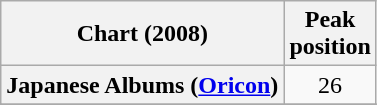<table class="wikitable sortable plainrowheaders" style="text-align:center;">
<tr>
<th scope="col">Chart (2008)</th>
<th scope="col">Peak<br>position</th>
</tr>
<tr>
<th scope="row">Japanese Albums (<a href='#'>Oricon</a>)</th>
<td style="text-align:center;">26</td>
</tr>
<tr>
</tr>
<tr>
</tr>
<tr>
</tr>
<tr>
</tr>
</table>
